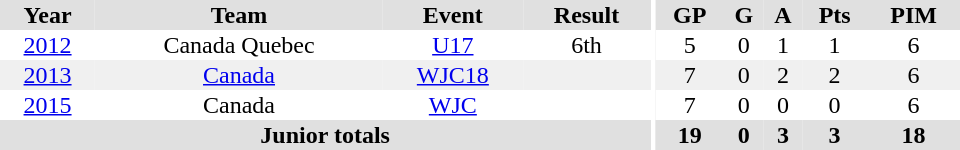<table border="0" cellpadding="1" cellspacing="0" ID="Table3" style="text-align:center; width:40em">
<tr ALIGN="center" bgcolor="#e0e0e0">
<th>Year</th>
<th>Team</th>
<th>Event</th>
<th>Result</th>
<th rowspan="99" bgcolor="#ffffff"></th>
<th>GP</th>
<th>G</th>
<th>A</th>
<th>Pts</th>
<th>PIM</th>
</tr>
<tr>
<td><a href='#'>2012</a></td>
<td>Canada Quebec</td>
<td><a href='#'>U17</a></td>
<td>6th</td>
<td>5</td>
<td>0</td>
<td>1</td>
<td>1</td>
<td>6</td>
</tr>
<tr ALIGN="center" bgcolor="#f0f0f0">
<td><a href='#'>2013</a></td>
<td><a href='#'>Canada</a></td>
<td><a href='#'>WJC18</a></td>
<td></td>
<td>7</td>
<td>0</td>
<td>2</td>
<td>2</td>
<td>6</td>
</tr>
<tr>
<td><a href='#'>2015</a></td>
<td>Canada</td>
<td><a href='#'>WJC</a></td>
<td></td>
<td>7</td>
<td>0</td>
<td>0</td>
<td>0</td>
<td>6</td>
</tr>
<tr bgcolor="#e0e0e0">
<th colspan="4">Junior totals</th>
<th>19</th>
<th>0</th>
<th>3</th>
<th>3</th>
<th>18</th>
</tr>
</table>
